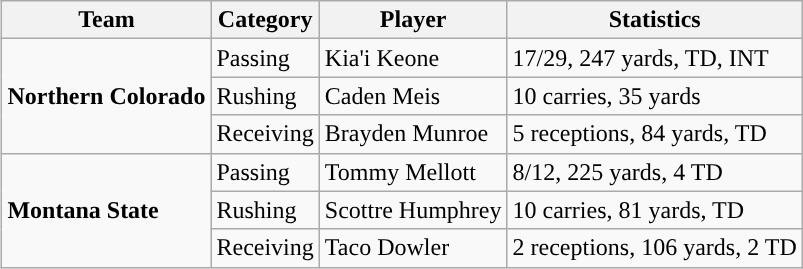<table class="wikitable" style="float: right;">
<tr>
<th>Team</th>
<th>Category</th>
<th>Player</th>
<th>Statistics</th>
</tr>
<tr>
<td rowspan=3><strong>Northern Colorado</strong></td>
<td>Passing</td>
<td>Kia'i Keone</td>
<td>17/29, 247 yards, TD, INT</td>
</tr>
<tr>
<td>Rushing</td>
<td>Caden Meis</td>
<td>10 carries, 35 yards</td>
</tr>
<tr>
<td>Receiving</td>
<td>Brayden Munroe</td>
<td>5 receptions, 84 yards, TD</td>
</tr>
<tr>
<td rowspan=3><strong>Montana State</strong></td>
<td>Passing</td>
<td>Tommy Mellott</td>
<td>8/12, 225 yards, 4 TD</td>
</tr>
<tr>
<td>Rushing</td>
<td>Scottre Humphrey</td>
<td>10 carries, 81 yards, TD</td>
</tr>
<tr>
<td>Receiving</td>
<td>Taco Dowler</td>
<td>2 receptions, 106 yards, 2 TD</td>
</tr>
</table>
